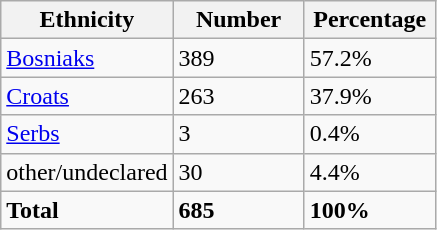<table class="wikitable">
<tr>
<th width="100px">Ethnicity</th>
<th width="80px">Number</th>
<th width="80px">Percentage</th>
</tr>
<tr>
<td><a href='#'>Bosniaks</a></td>
<td>389</td>
<td>57.2%</td>
</tr>
<tr>
<td><a href='#'>Croats</a></td>
<td>263</td>
<td>37.9%</td>
</tr>
<tr>
<td><a href='#'>Serbs</a></td>
<td>3</td>
<td>0.4%</td>
</tr>
<tr>
<td>other/undeclared</td>
<td>30</td>
<td>4.4%</td>
</tr>
<tr>
<td><strong>Total</strong></td>
<td><strong>685</strong></td>
<td><strong>100%</strong></td>
</tr>
</table>
